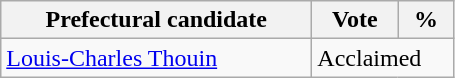<table class="wikitable">
<tr>
<th bgcolor="#DDDDFF" width="200px">Prefectural candidate</th>
<th bgcolor="#DDDDFF" width="50px">Vote</th>
<th bgcolor="#DDDDFF" width="30px">%</th>
</tr>
<tr>
<td><a href='#'>Louis-Charles Thouin</a></td>
<td colspan="2">Acclaimed</td>
</tr>
</table>
